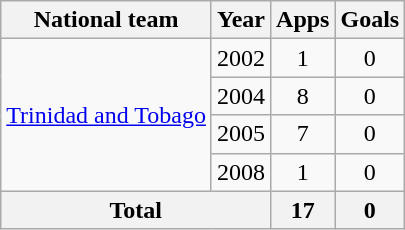<table class="wikitable" style="text-align:center">
<tr>
<th>National team</th>
<th>Year</th>
<th>Apps</th>
<th>Goals</th>
</tr>
<tr>
<td rowspan="4"><a href='#'>Trinidad and Tobago</a></td>
<td>2002</td>
<td>1</td>
<td>0</td>
</tr>
<tr>
<td>2004</td>
<td>8</td>
<td>0</td>
</tr>
<tr>
<td>2005</td>
<td>7</td>
<td>0</td>
</tr>
<tr>
<td>2008</td>
<td>1</td>
<td>0</td>
</tr>
<tr>
<th colspan=2>Total</th>
<th>17</th>
<th>0</th>
</tr>
</table>
